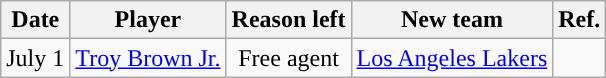<table class="wikitable sortable sortable" style="text-align: center">
<tr>
<th>Date</th>
<th>Player</th>
<th>Reason left</th>
<th>New team</th>
<th>Ref.</th>
</tr>
<tr>
<td>July 1</td>
<td><a href='#'>Troy Brown Jr.</a></td>
<td>Free agent</td>
<td><a href='#'>Los Angeles Lakers</a></td>
<td></td>
</tr>
</table>
